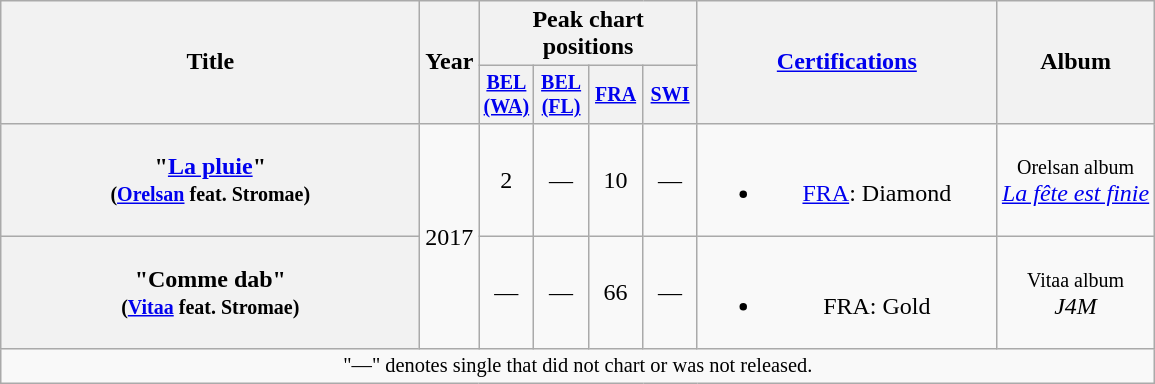<table class="wikitable plainrowheaders" style="text-align:center;">
<tr>
<th scope="col" rowspan="2" style="width:17em;">Title</th>
<th scope="col" rowspan="2">Year</th>
<th scope="col" colspan="4">Peak chart positions</th>
<th scope="col" rowspan="2" style="width:12em;"><a href='#'>Certifications</a></th>
<th scope="col" rowspan="2">Album</th>
</tr>
<tr style="font-size:smaller;">
<th width="30"><a href='#'>BEL (WA)</a><br></th>
<th width="30"><a href='#'>BEL (FL)</a><br></th>
<th width="30"><a href='#'>FRA</a><br></th>
<th width="30"><a href='#'>SWI</a><br></th>
</tr>
<tr>
<th scope="row">"<a href='#'>La pluie</a>"<br><small>(<a href='#'>Orelsan</a> feat. Stromae)</small></th>
<td rowspan="2">2017</td>
<td>2</td>
<td>—</td>
<td>10</td>
<td>—</td>
<td><br><ul><li><a href='#'>FRA</a>: Diamond</li></ul></td>
<td><small>Orelsan album</small><br><em><a href='#'>La fête est finie</a></em></td>
</tr>
<tr>
<th scope="row">"Comme dab"<br><small>(<a href='#'>Vitaa</a> feat. Stromae)</small></th>
<td>—</td>
<td>—</td>
<td>66</td>
<td>—</td>
<td><br><ul><li>FRA: Gold</li></ul></td>
<td><small>Vitaa album</small><br><em>J4M</em></td>
</tr>
<tr>
<td colspan="8" style="font-size:85%">"—" denotes single that did not chart or was not released.</td>
</tr>
</table>
